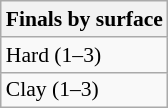<table class=wikitable style=font-size:90%>
<tr>
<th>Finals by surface</th>
</tr>
<tr>
<td>Hard (1–3)</td>
</tr>
<tr>
<td>Clay (1–3)</td>
</tr>
</table>
